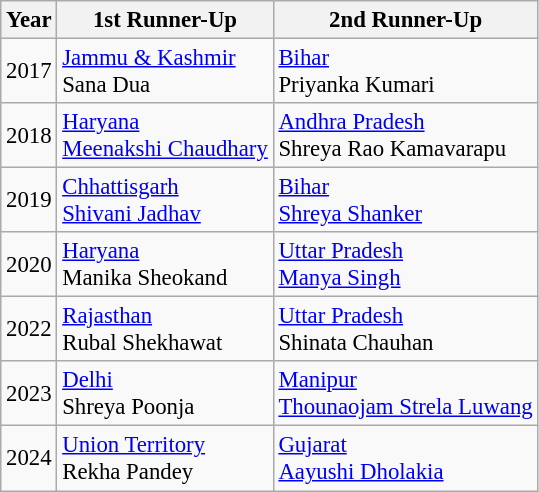<table class="wikitable sortable" style="font-size: 95%; text-align:left;" |>
<tr>
<th>Year</th>
<th>1st Runner-Up<br></th>
<th>2nd Runner-Up<br></th>
</tr>
<tr>
<td>2017</td>
<td><a href='#'>Jammu & Kashmir</a><br>Sana Dua</td>
<td><a href='#'>Bihar</a><br>Priyanka Kumari</td>
</tr>
<tr>
<td>2018</td>
<td><a href='#'>Haryana</a><br><a href='#'>Meenakshi Chaudhary</a></td>
<td><a href='#'>Andhra Pradesh</a><br>Shreya Rao Kamavarapu</td>
</tr>
<tr>
<td>2019</td>
<td><a href='#'>Chhattisgarh</a><br><a href='#'>Shivani Jadhav</a></td>
<td><a href='#'>Bihar</a><br><a href='#'>Shreya Shanker</a></td>
</tr>
<tr>
<td>2020</td>
<td><a href='#'>Haryana</a><br>Manika Sheokand</td>
<td><a href='#'>Uttar Pradesh</a><br><a href='#'>Manya Singh</a></td>
</tr>
<tr>
<td>2022</td>
<td><a href='#'>Rajasthan</a><br>Rubal Shekhawat</td>
<td><a href='#'>Uttar Pradesh</a><br>Shinata Chauhan</td>
</tr>
<tr>
<td>2023</td>
<td><a href='#'>Delhi</a><br>Shreya Poonja</td>
<td><a href='#'>Manipur</a><br><a href='#'>Thounaojam Strela Luwang</a></td>
</tr>
<tr>
<td>2024</td>
<td><a href='#'>Union Territory</a><br>Rekha Pandey</td>
<td><a href='#'>Gujarat</a><br><a href='#'>Aayushi Dholakia</a></td>
</tr>
</table>
